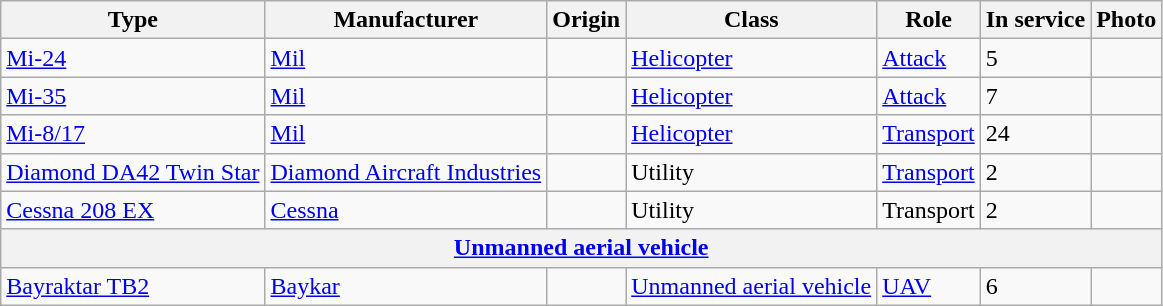<table class="wikitable sortable">
<tr>
<th>Type</th>
<th>Manufacturer</th>
<th>Origin</th>
<th>Class</th>
<th>Role</th>
<th style="text-align: left;">In service</th>
<th style="text-align: left;">Photo</th>
</tr>
<tr>
<td><a href='#'>Mi-24</a></td>
<td><a href='#'>Mil</a></td>
<td></td>
<td><a href='#'>Helicopter</a></td>
<td><a href='#'>Attack</a></td>
<td>5</td>
<td></td>
</tr>
<tr>
<td><a href='#'>Mi-35</a></td>
<td><a href='#'>Mil</a></td>
<td></td>
<td><a href='#'>Helicopter</a></td>
<td><a href='#'>Attack</a></td>
<td>7</td>
</tr>
<tr>
<td><a href='#'>Mi-8/17</a></td>
<td><a href='#'>Mil</a></td>
<td></td>
<td><a href='#'>Helicopter</a></td>
<td><a href='#'>Transport</a></td>
<td>24</td>
<td></td>
</tr>
<tr>
<td><a href='#'>Diamond DA42 Twin Star</a></td>
<td><a href='#'>Diamond Aircraft Industries</a></td>
<td></td>
<td>Utility</td>
<td><a href='#'>Transport</a></td>
<td>2</td>
<td></td>
</tr>
<tr>
<td><a href='#'>Cessna 208 EX</a></td>
<td><a href='#'>Cessna</a></td>
<td></td>
<td>Utility</td>
<td>Transport</td>
<td>2</td>
<td></td>
</tr>
<tr>
<th colspan="7"><a href='#'>Unmanned aerial vehicle</a></th>
</tr>
<tr>
<td><a href='#'>Bayraktar TB2</a></td>
<td><a href='#'>Baykar</a></td>
<td></td>
<td><a href='#'>Unmanned aerial vehicle</a></td>
<td><a href='#'>UAV</a></td>
<td>6</td>
<td></td>
</tr>
</table>
